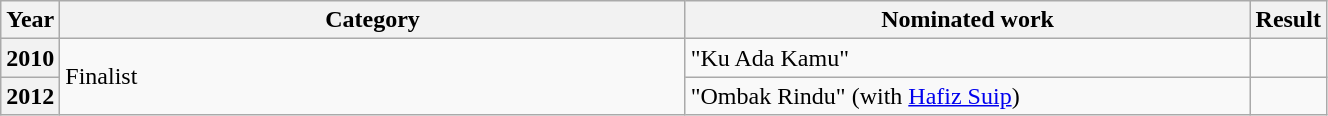<table class="wikitable plainrowheaders" style="width:70%;">
<tr>
<th scope="col" style="width:4%;">Year</th>
<th scope="col" style="width:50%;">Category</th>
<th scope="col" style="width:45%;">Nominated work</th>
<th scope="col" style="width:6%;">Result</th>
</tr>
<tr>
<th scope="row">2010</th>
<td rowspan="2">Finalist</td>
<td>"Ku Ada Kamu"</td>
<td></td>
</tr>
<tr>
<th scope="row">2012</th>
<td>"Ombak Rindu" (with <a href='#'>Hafiz Suip</a>)</td>
<td></td>
</tr>
</table>
